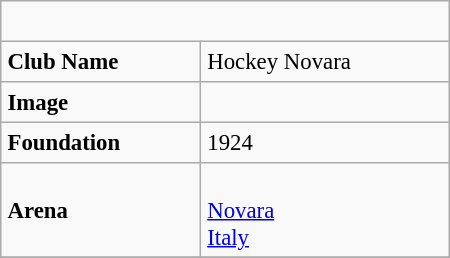<table border=1 align="right" cellpadding=4 cellspacing=0 width=300 style="margin: 0 0 1em 1em; background: #f9f9f9; border: 1px #aaaaaa solid; border-collapse: collapse; font-size: 95%;">
<tr>
<td align="center" colspan=2><br><table border="0" cellpadding="2" cellspacing="0">
</table>
</td>
</tr>
<tr>
<td><strong>Club Name</strong></td>
<td>Hockey Novara</td>
</tr>
<tr>
<td><strong>Image</strong></td>
<td></td>
</tr>
<tr>
<td><strong>Foundation</strong></td>
<td>1924</td>
</tr>
<tr>
<td><strong>Arena</strong></td>
<td><br> <a href='#'>Novara</a> <br> <a href='#'>Italy</a></td>
</tr>
<tr>
</tr>
</table>
